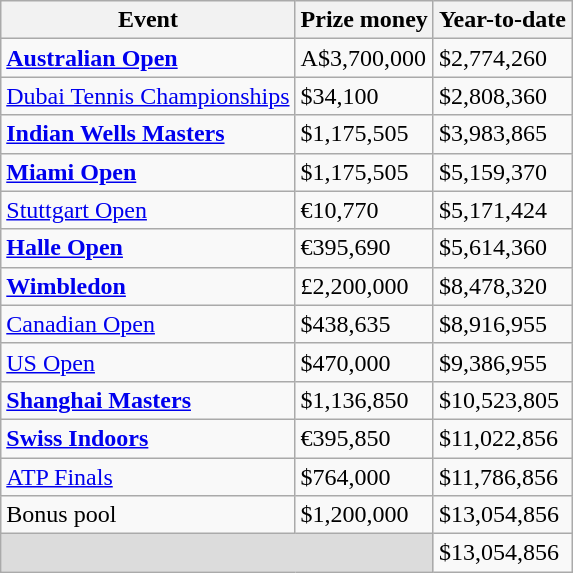<table class="wikitable sortable">
<tr>
<th>Event</th>
<th>Prize money</th>
<th>Year-to-date</th>
</tr>
<tr>
<td><strong><a href='#'>Australian Open</a></strong></td>
<td>A$3,700,000</td>
<td>$2,774,260</td>
</tr>
<tr>
<td><a href='#'>Dubai Tennis Championships</a></td>
<td>$34,100</td>
<td>$2,808,360</td>
</tr>
<tr>
<td><strong><a href='#'>Indian Wells Masters</a></strong></td>
<td>$1,175,505</td>
<td>$3,983,865</td>
</tr>
<tr>
<td><strong><a href='#'>Miami Open</a></strong></td>
<td>$1,175,505</td>
<td>$5,159,370</td>
</tr>
<tr>
<td><a href='#'>Stuttgart Open</a></td>
<td>€10,770</td>
<td>$5,171,424</td>
</tr>
<tr>
<td><strong><a href='#'>Halle Open</a></strong></td>
<td>€395,690</td>
<td>$5,614,360</td>
</tr>
<tr>
<td><strong><a href='#'>Wimbledon</a></strong></td>
<td>£2,200,000</td>
<td>$8,478,320</td>
</tr>
<tr>
<td><a href='#'>Canadian Open</a></td>
<td>$438,635</td>
<td>$8,916,955</td>
</tr>
<tr>
<td><a href='#'>US Open</a></td>
<td>$470,000</td>
<td>$9,386,955</td>
</tr>
<tr>
<td><strong><a href='#'>Shanghai Masters</a></strong></td>
<td>$1,136,850</td>
<td>$10,523,805</td>
</tr>
<tr>
<td><strong><a href='#'>Swiss Indoors</a></strong></td>
<td>€395,850</td>
<td>$11,022,856</td>
</tr>
<tr>
<td><a href='#'>ATP Finals</a></td>
<td>$764,000</td>
<td>$11,786,856</td>
</tr>
<tr>
<td>Bonus pool</td>
<td>$1,200,000</td>
<td>$13,054,856</td>
</tr>
<tr class="sortbottom">
<td colspan=2 bgcolor=#DCDCDC></td>
<td>$13,054,856</td>
</tr>
</table>
